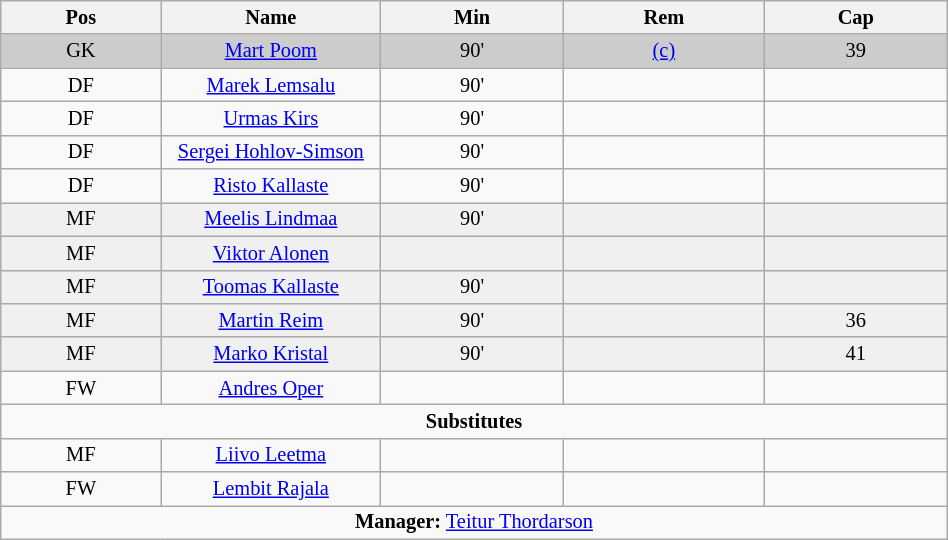<table class="wikitable collapsible collapsed" align="center" style="font-size:85%; text-align:center;" width="50%">
<tr>
<th>Pos</th>
<th width=140>Name</th>
<th>Min</th>
<th>Rem</th>
<th>Cap</th>
</tr>
<tr bgcolor="cccccc">
<td>GK</td>
<td><a href='#'>Mart Poom</a></td>
<td>90'</td>
<td><a href='#'>(c)</a></td>
<td>39</td>
</tr>
<tr>
<td>DF</td>
<td><a href='#'>Marek Lemsalu</a></td>
<td>90'</td>
<td></td>
<td></td>
</tr>
<tr>
<td>DF</td>
<td><a href='#'>Urmas Kirs</a></td>
<td>90'</td>
<td></td>
<td></td>
</tr>
<tr>
<td>DF</td>
<td><a href='#'>Sergei Hohlov-Simson</a></td>
<td>90'</td>
<td></td>
<td></td>
</tr>
<tr>
<td>DF</td>
<td><a href='#'>Risto Kallaste</a></td>
<td>90'</td>
<td></td>
<td></td>
</tr>
<tr bgcolor="#F0F0F0">
<td>MF</td>
<td><a href='#'>Meelis Lindmaa</a></td>
<td>90'</td>
<td></td>
<td></td>
</tr>
<tr bgcolor="#F0F0F0">
<td>MF</td>
<td><a href='#'>Viktor Alonen</a></td>
<td></td>
<td></td>
<td></td>
</tr>
<tr bgcolor="#F0F0F0">
<td>MF</td>
<td><a href='#'>Toomas Kallaste</a></td>
<td>90'</td>
<td></td>
<td></td>
</tr>
<tr bgcolor="#F0F0F0">
<td>MF</td>
<td><a href='#'>Martin Reim</a></td>
<td>90'</td>
<td></td>
<td>36</td>
</tr>
<tr bgcolor="#F0F0F0">
<td>MF</td>
<td><a href='#'>Marko Kristal</a></td>
<td>90'</td>
<td></td>
<td>41</td>
</tr>
<tr>
<td>FW</td>
<td><a href='#'>Andres Oper</a></td>
<td></td>
<td></td>
<td></td>
</tr>
<tr>
<td colspan=5 align=center><strong>Substitutes</strong></td>
</tr>
<tr>
<td>MF</td>
<td><a href='#'>Liivo Leetma</a></td>
<td></td>
<td></td>
<td></td>
</tr>
<tr>
<td>FW</td>
<td><a href='#'>Lembit Rajala</a></td>
<td></td>
<td></td>
<td></td>
</tr>
<tr>
<td colspan=5 align=center><strong>Manager:</strong>  <a href='#'>Teitur Thordarson</a></td>
</tr>
</table>
